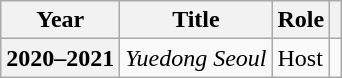<table class="wikitable plainrowheaders">
<tr>
<th scope="col">Year</th>
<th scope="col">Title</th>
<th>Role</th>
<th scope="col"></th>
</tr>
<tr>
<th scope="row">2020–2021</th>
<td><em>Yuedong Seoul</em></td>
<td>Host</td>
<td></td>
</tr>
</table>
